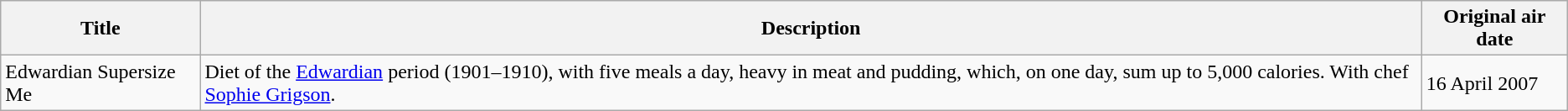<table class="wikitable" border="1">
<tr>
<th>Title</th>
<th>Description</th>
<th>Original air date</th>
</tr>
<tr>
<td>Edwardian Supersize Me</td>
<td>Diet of the <a href='#'>Edwardian</a> period (1901–1910), with five meals a day, heavy in meat and pudding, which, on one day, sum up to 5,000 calories. With chef <a href='#'>Sophie Grigson</a>.</td>
<td>16 April 2007</td>
</tr>
</table>
